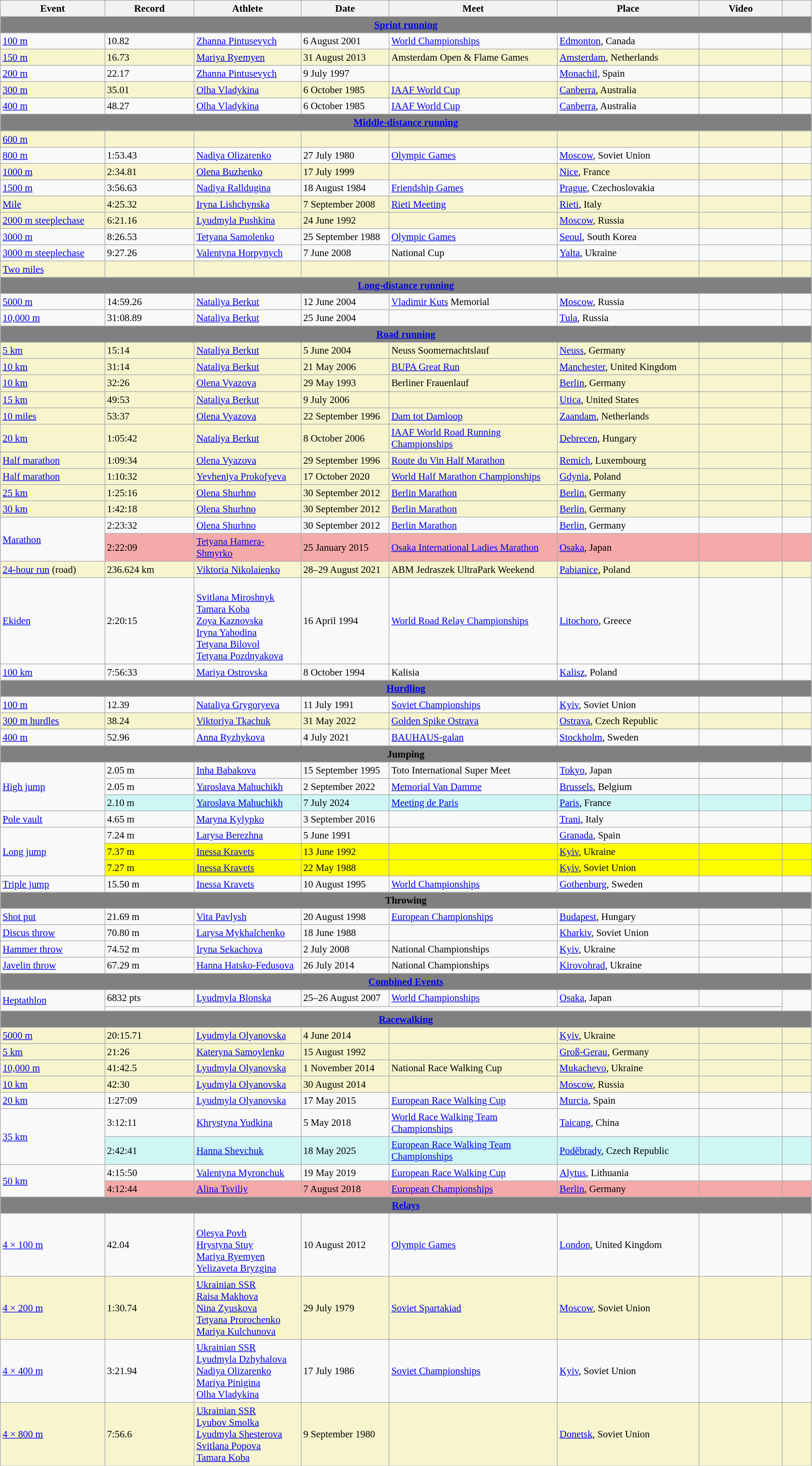<table class="wikitable" style="font-size:95%">
<tr>
<th width=180>Event</th>
<th width=150>Record</th>
<th width=180>Athlete</th>
<th width=150>Date</th>
<th width=300>Meet</th>
<th width=250>Place</th>
<th width=150>Video</th>
<th width=50></th>
</tr>
<tr bgcolor="#808080">
<td colspan=8, align=center><strong><a href='#'>Sprint running</a></strong> </td>
</tr>
<tr>
<td><a href='#'>100 m</a></td>
<td>10.82 </td>
<td><a href='#'>Zhanna Pintusevych</a></td>
<td>6 August 2001</td>
<td><a href='#'>World Championships</a></td>
<td><a href='#'>Edmonton</a>, Canada</td>
<td></td>
<td align=center></td>
</tr>
<tr style="background:#f6F5CE;">
<td><a href='#'>150 m</a> </td>
<td>16.73 </td>
<td><a href='#'>Mariya Ryemyen</a></td>
<td>31 August 2013</td>
<td>Amsterdam Open & Flame Games</td>
<td><a href='#'>Amsterdam</a>, Netherlands</td>
<td></td>
<td align=center></td>
</tr>
<tr>
<td><a href='#'>200 m</a></td>
<td>22.17 </td>
<td><a href='#'>Zhanna Pintusevych</a></td>
<td>9 July 1997</td>
<td></td>
<td><a href='#'>Monachil</a>, Spain</td>
<td></td>
<td></td>
</tr>
<tr style="background:#f6F5CE;">
<td><a href='#'>300 m</a></td>
<td>35.01</td>
<td><a href='#'>Olha Vladykina</a></td>
<td>6 October 1985</td>
<td><a href='#'>IAAF World Cup</a></td>
<td><a href='#'>Canberra</a>, Australia</td>
<td></td>
<td></td>
</tr>
<tr>
<td><a href='#'>400 m</a></td>
<td>48.27</td>
<td><a href='#'>Olha Vladykina</a></td>
<td>6 October 1985</td>
<td><a href='#'>IAAF World Cup</a></td>
<td><a href='#'>Canberra</a>, Australia</td>
<td></td>
<td></td>
</tr>
<tr bgcolor="#808080">
<td colspan=8, align=center><strong><a href='#'>Middle-distance running</a></strong> </td>
</tr>
<tr style="background:#f6F5CE;">
<td><a href='#'>600 m</a></td>
<td></td>
<td></td>
<td></td>
<td></td>
<td></td>
<td></td>
<td></td>
</tr>
<tr>
<td><a href='#'>800 m</a></td>
<td>1:53.43</td>
<td><a href='#'>Nadiya Olizarenko</a></td>
<td>27 July 1980</td>
<td><a href='#'>Olympic Games</a></td>
<td><a href='#'>Moscow</a>, Soviet Union</td>
<td></td>
<td></td>
</tr>
<tr style="background:#f6F5CE;">
<td><a href='#'>1000 m</a></td>
<td>2:34.81</td>
<td><a href='#'>Olena Buzhenko</a></td>
<td>17 July 1999</td>
<td></td>
<td><a href='#'>Nice</a>, France</td>
<td></td>
<td></td>
</tr>
<tr>
<td><a href='#'>1500 m</a></td>
<td>3:56.63</td>
<td><a href='#'>Nadiya Ralldugina</a></td>
<td>18 August 1984</td>
<td><a href='#'>Friendship Games</a></td>
<td><a href='#'>Prague</a>, Czechoslovakia</td>
<td></td>
<td></td>
</tr>
<tr style="background:#f6F5CE;">
<td><a href='#'>Mile</a></td>
<td>4:25.32</td>
<td><a href='#'>Iryna Lishchynska</a></td>
<td>7 September 2008</td>
<td><a href='#'>Rieti Meeting</a></td>
<td><a href='#'>Rieti</a>, Italy</td>
<td></td>
<td></td>
</tr>
<tr style="background:#f6F5CE;">
<td><a href='#'>2000 m steeplechase</a></td>
<td>6:21.16</td>
<td><a href='#'>Lyudmyla Pushkina</a></td>
<td>24 June 1992</td>
<td></td>
<td><a href='#'>Moscow</a>, Russia</td>
<td></td>
<td></td>
</tr>
<tr>
<td><a href='#'>3000 m</a></td>
<td>8:26.53</td>
<td><a href='#'>Tetyana Samolenko</a></td>
<td>25 September 1988</td>
<td><a href='#'>Olympic Games</a></td>
<td><a href='#'>Seoul</a>, South Korea</td>
<td></td>
<td></td>
</tr>
<tr>
<td><a href='#'>3000 m steeplechase</a></td>
<td>9:27.26</td>
<td><a href='#'>Valentyna Horpynych</a></td>
<td>7 June 2008</td>
<td>National Cup</td>
<td><a href='#'>Yalta</a>, Ukraine</td>
<td></td>
<td></td>
</tr>
<tr style="background:#f6F5CE;">
<td><a href='#'>Two miles</a></td>
<td></td>
<td></td>
<td></td>
<td></td>
<td></td>
<td></td>
<td></td>
</tr>
<tr bgcolor="#808080">
<td colspan=8, align=center><strong><a href='#'>Long-distance running</a></strong> </td>
</tr>
<tr>
<td><a href='#'>5000 m</a></td>
<td>14:59.26</td>
<td><a href='#'>Nataliya Berkut</a></td>
<td>12 June 2004</td>
<td><a href='#'>Vladimir Kuts</a> Memorial</td>
<td><a href='#'>Moscow</a>, Russia</td>
<td></td>
<td></td>
</tr>
<tr>
<td><a href='#'>10,000 m</a></td>
<td>31:08.89</td>
<td><a href='#'>Nataliya Berkut</a></td>
<td>25 June 2004</td>
<td></td>
<td><a href='#'>Tula</a>, Russia</td>
<td></td>
<td></td>
</tr>
<tr bgcolor="#808080">
<td colspan=8, align=center><strong><a href='#'>Road running</a></strong></td>
</tr>
<tr style="background:#f6F5CE;">
<td><a href='#'>5 km</a> </td>
<td>15:14</td>
<td><a href='#'>Nataliya Berkut</a></td>
<td>5 June 2004</td>
<td>Neuss Soomernachtslauf</td>
<td><a href='#'>Neuss</a>, Germany</td>
<td></td>
<td align=center></td>
</tr>
<tr style="background:#f6F5CE;">
<td><a href='#'>10 km</a> </td>
<td>31:14</td>
<td><a href='#'>Nataliya Berkut</a></td>
<td>21 May 2006</td>
<td><a href='#'>BUPA Great Run</a></td>
<td><a href='#'>Manchester</a>, United Kingdom</td>
<td></td>
<td></td>
</tr>
<tr style="background:#f6F5CE;">
<td><a href='#'>10 km</a> </td>
<td>32:26</td>
<td><a href='#'>Olena Vyazova</a></td>
<td>29 May 1993</td>
<td>Berliner Frauenlauf</td>
<td><a href='#'>Berlin</a>, Germany</td>
<td></td>
<td align=center></td>
</tr>
<tr style="background:#f6F5CE;">
<td><a href='#'>15 km</a></td>
<td>49:53</td>
<td><a href='#'>Nataliya Berkut</a></td>
<td>9 July 2006</td>
<td></td>
<td><a href='#'>Utica</a>, United States</td>
<td></td>
<td></td>
</tr>
<tr style="background:#f6F5CE;">
<td><a href='#'>10 miles</a></td>
<td>53:37</td>
<td><a href='#'>Olena Vyazova</a></td>
<td>22 September 1996</td>
<td><a href='#'>Dam tot Damloop</a></td>
<td><a href='#'>Zaandam</a>, Netherlands</td>
<td></td>
<td></td>
</tr>
<tr style="background:#f6F5CE;">
<td><a href='#'>20 km</a></td>
<td>1:05:42</td>
<td><a href='#'>Nataliya Berkut</a></td>
<td>8 October 2006</td>
<td><a href='#'>IAAF World Road Running Championships</a></td>
<td><a href='#'>Debrecen</a>, Hungary</td>
<td></td>
<td></td>
</tr>
<tr style="background:#f6F5CE;">
<td><a href='#'>Half marathon</a> </td>
<td>1:09:34</td>
<td><a href='#'>Olena Vyazova</a></td>
<td>29 September 1996</td>
<td><a href='#'>Route du Vin Half Marathon</a></td>
<td><a href='#'>Remich</a>, Luxembourg</td>
<td></td>
<td></td>
</tr>
<tr style="background:#f6F5CE;">
<td><a href='#'>Half marathon</a> </td>
<td>1:10:32</td>
<td><a href='#'>Yevheniya Prokofyeva</a></td>
<td>17 October 2020</td>
<td><a href='#'>World Half Marathon Championships</a></td>
<td><a href='#'>Gdynia</a>, Poland</td>
<td></td>
<td></td>
</tr>
<tr style="background:#f6F5CE;">
<td><a href='#'>25 km</a></td>
<td>1:25:16</td>
<td><a href='#'>Olena Shurhno</a></td>
<td>30 September 2012</td>
<td><a href='#'>Berlin Marathon</a></td>
<td><a href='#'>Berlin</a>, Germany</td>
<td></td>
<td align=center></td>
</tr>
<tr style="background:#f6F5CE;">
<td><a href='#'>30 km</a></td>
<td>1:42:18</td>
<td><a href='#'>Olena Shurhno</a></td>
<td>30 September 2012</td>
<td><a href='#'>Berlin Marathon</a></td>
<td><a href='#'>Berlin</a>, Germany</td>
<td></td>
<td align=center></td>
</tr>
<tr>
<td rowspan=2><a href='#'>Marathon</a> </td>
<td>2:23:32</td>
<td><a href='#'>Olena Shurhno</a></td>
<td>30 September 2012</td>
<td><a href='#'>Berlin Marathon</a></td>
<td><a href='#'>Berlin</a>, Germany</td>
<td></td>
<td align=center></td>
</tr>
<tr bgcolor=#F5A9A9>
<td>2:22:09</td>
<td><a href='#'>Tetyana Hamera-Shmyrko</a></td>
<td>25 January 2015</td>
<td><a href='#'>Osaka International Ladies Marathon</a></td>
<td><a href='#'>Osaka</a>, Japan</td>
<td></td>
<td align=center></td>
</tr>
<tr style="background:#f6F5CE;">
<td><a href='#'>24-hour run</a> (road)</td>
<td>236.624 km</td>
<td><a href='#'>Viktoria Nikolaienko</a></td>
<td>28–29 August 2021</td>
<td>ABM Jedraszek UltraPark Weekend</td>
<td><a href='#'>Pabianice</a>, Poland</td>
<td></td>
<td></td>
</tr>
<tr>
<td><a href='#'>Ekiden</a></td>
<td>2:20:15</td>
<td><br><a href='#'>Svitlana Miroshnyk</a><br><a href='#'>Tamara Koba</a><br><a href='#'>Zoya Kaznovska</a><br><a href='#'>Iryna Yahodina</a><br><a href='#'>Tetyana Bilovol</a><br><a href='#'>Tetyana Pozdnyakova</a></td>
<td>16 April 1994</td>
<td><a href='#'>World Road Relay Championships</a></td>
<td><a href='#'>Litochoro</a>, Greece</td>
<td></td>
<td align=center></td>
</tr>
<tr>
<td><a href='#'>100 km</a></td>
<td>7:56:33</td>
<td><a href='#'>Mariya Ostrovska</a></td>
<td>8 October 1994</td>
<td>Kalisia</td>
<td><a href='#'>Kalisz</a>, Poland</td>
<td></td>
<td></td>
</tr>
<tr bgcolor="#808080">
<td colspan=8, align=center><strong><a href='#'>Hurdling</a></strong> </td>
</tr>
<tr>
<td><a href='#'>100 m</a></td>
<td>12.39 </td>
<td><a href='#'>Nataliya Grygoryeva</a></td>
<td>11 July 1991</td>
<td><a href='#'>Soviet Championships</a></td>
<td><a href='#'>Kyiv</a>, Soviet Union</td>
<td></td>
<td></td>
</tr>
<tr style="background:#f6F5CE;">
<td><a href='#'>300 m hurdles</a></td>
<td>38.24</td>
<td><a href='#'>Viktoriya Tkachuk</a></td>
<td>31 May 2022</td>
<td><a href='#'>Golden Spike Ostrava</a></td>
<td><a href='#'>Ostrava</a>, Czech Republic</td>
<td></td>
<td></td>
</tr>
<tr>
<td><a href='#'>400 m</a></td>
<td>52.96</td>
<td><a href='#'>Anna Ryzhykova</a></td>
<td>4 July 2021</td>
<td><a href='#'>BAUHAUS-galan</a></td>
<td><a href='#'>Stockholm</a>, Sweden</td>
<td></td>
<td></td>
</tr>
<tr bgcolor="#808080">
<td colspan=8, align=center><strong>Jumping</strong> </td>
</tr>
<tr>
<td rowspan=3><a href='#'>High jump</a></td>
<td>2.05 m</td>
<td><a href='#'>Inha Babakova</a></td>
<td>15 September 1995</td>
<td>Toto International Super Meet</td>
<td><a href='#'>Tokyo</a>, Japan</td>
<td></td>
<td></td>
</tr>
<tr>
<td>2.05 m</td>
<td><a href='#'>Yaroslava Mahuchikh</a></td>
<td>2 September 2022</td>
<td><a href='#'>Memorial Van Damme</a></td>
<td><a href='#'>Brussels</a>, Belgium</td>
<td></td>
<td></td>
</tr>
<tr bgcolor=#CEF6F5>
<td>2.10 m</td>
<td><a href='#'>Yaroslava Mahuchikh</a></td>
<td>7 July 2024</td>
<td><a href='#'>Meeting de Paris</a></td>
<td><a href='#'>Paris</a>, France</td>
<td></td>
<td></td>
</tr>
<tr>
<td><a href='#'>Pole vault</a></td>
<td>4.65 m</td>
<td><a href='#'>Maryna Kylypko</a></td>
<td>3 September 2016</td>
<td></td>
<td><a href='#'>Trani</a>, Italy</td>
<td></td>
<td align=center></td>
</tr>
<tr>
<td rowspan=3><a href='#'>Long jump</a></td>
<td>7.24 m </td>
<td><a href='#'>Larysa Berezhna</a></td>
<td>5 June 1991</td>
<td></td>
<td><a href='#'>Granada</a>, Spain</td>
<td></td>
<td></td>
</tr>
<tr style="background:yellow">
<td>7.37 m</td>
<td><a href='#'>Inessa Kravets</a></td>
<td>13 June 1992</td>
<td></td>
<td><a href='#'>Kyiv</a>, Ukraine</td>
<td></td>
<td align=center></td>
</tr>
<tr style="background:yellow">
<td>7.27 m</td>
<td><a href='#'>Inessa Kravets</a></td>
<td>22 May 1988</td>
<td></td>
<td><a href='#'>Kyiv</a>, Soviet Union</td>
<td></td>
<td></td>
</tr>
<tr>
<td><a href='#'>Triple jump</a></td>
<td>15.50 m </td>
<td><a href='#'>Inessa Kravets</a></td>
<td>10 August 1995</td>
<td><a href='#'>World Championships</a></td>
<td><a href='#'>Gothenburg</a>, Sweden</td>
<td></td>
<td></td>
</tr>
<tr bgcolor="#808080">
<td colspan=8, align=center><strong>Throwing</strong> </td>
</tr>
<tr>
<td><a href='#'>Shot put</a></td>
<td>21.69 m</td>
<td><a href='#'>Vita Pavlysh</a></td>
<td>20 August 1998</td>
<td><a href='#'>European Championships</a></td>
<td><a href='#'>Budapest</a>, Hungary</td>
<td></td>
<td></td>
</tr>
<tr>
<td><a href='#'>Discus throw</a></td>
<td>70.80 m</td>
<td><a href='#'>Larysa Mykhalchenko</a></td>
<td>18 June 1988</td>
<td></td>
<td><a href='#'>Kharkiv</a>, Soviet Union</td>
<td></td>
<td></td>
</tr>
<tr>
<td><a href='#'>Hammer throw</a></td>
<td>74.52 m</td>
<td><a href='#'>Iryna Sekachova</a></td>
<td>2 July 2008</td>
<td>National Championships</td>
<td><a href='#'>Kyiv</a>, Ukraine</td>
<td></td>
<td></td>
</tr>
<tr>
<td><a href='#'>Javelin throw</a></td>
<td>67.29 m</td>
<td><a href='#'>Hanna Hatsko-Fedusova</a></td>
<td>26 July 2014</td>
<td>National Championships</td>
<td><a href='#'>Kirovohrad</a>, Ukraine</td>
<td></td>
<td></td>
</tr>
<tr bgcolor="#808080">
<td colspan=8, align=center><strong><a href='#'>Combined Events</a></strong> </td>
</tr>
<tr>
<td rowspan=2><a href='#'>Heptathlon</a></td>
<td>6832 pts</td>
<td><a href='#'>Lyudmyla Blonska</a></td>
<td>25–26 August 2007</td>
<td><a href='#'>World Championships</a></td>
<td><a href='#'>Osaka</a>, Japan</td>
<td></td>
<td rowspan=2, align=center></td>
</tr>
<tr>
<td colspan=6></td>
</tr>
<tr bgcolor="#808080">
<td colspan=8, align=center><strong><a href='#'>Racewalking</a></strong> </td>
</tr>
<tr style="background:#f6F5CE;">
<td><a href='#'>5000 m</a> </td>
<td>20:15.71</td>
<td><a href='#'>Lyudmyla Olyanovska</a></td>
<td>4 June 2014</td>
<td></td>
<td><a href='#'>Kyiv</a>, Ukraine</td>
<td></td>
<td></td>
</tr>
<tr style="background:#f6F5CE;">
<td><a href='#'>5 km</a> </td>
<td>21:26</td>
<td><a href='#'>Kateryna Samoylenko</a></td>
<td>15 August 1992</td>
<td></td>
<td><a href='#'>Groß-Gerau</a>, Germany</td>
<td></td>
<td></td>
</tr>
<tr style="background:#f6F5CE;">
<td><a href='#'>10,000 m</a> </td>
<td>41:42.5</td>
<td><a href='#'>Lyudmyla Olyanovska</a></td>
<td>1 November 2014</td>
<td>National Race Walking Cup</td>
<td><a href='#'>Mukachevo</a>, Ukraine</td>
<td></td>
<td></td>
</tr>
<tr style="background:#f6F5CE;">
<td><a href='#'>10 km</a> </td>
<td>42:30</td>
<td><a href='#'>Lyudmyla Olyanovska</a></td>
<td>30 August 2014</td>
<td></td>
<td><a href='#'>Moscow</a>, Russia</td>
<td></td>
<td></td>
</tr>
<tr>
<td><a href='#'>20 km</a> </td>
<td>1:27:09</td>
<td><a href='#'>Lyudmyla Olyanovska</a></td>
<td>17 May 2015</td>
<td><a href='#'>European Race Walking Cup</a></td>
<td><a href='#'>Murcia</a>, Spain</td>
<td></td>
<td align=center></td>
</tr>
<tr>
<td rowspan=2><a href='#'>35 km</a> </td>
<td>3:12:11</td>
<td><a href='#'>Khrystyna Yudkina</a></td>
<td>5 May 2018</td>
<td><a href='#'>World Race Walking Team Championships</a></td>
<td><a href='#'>Taicang</a>, China</td>
<td></td>
<td align=center></td>
</tr>
<tr bgcolor="#CEF6F5">
<td>2:42:41</td>
<td><a href='#'>Hanna Shevchuk</a></td>
<td>18 May 2025</td>
<td><a href='#'>European Race Walking Team Championships</a></td>
<td><a href='#'>Poděbrady</a>, Czech Republic</td>
<td></td>
<td></td>
</tr>
<tr>
<td rowspan=2><a href='#'>50 km</a> </td>
<td>4:15:50</td>
<td><a href='#'>Valentyna Myronchuk</a></td>
<td>19 May 2019</td>
<td><a href='#'>European Race Walking Cup</a></td>
<td><a href='#'>Alytus</a>, Lithuania</td>
<td></td>
<td></td>
</tr>
<tr bgcolor=#F5A9A9>
<td>4:12:44 </td>
<td><a href='#'>Alina Tsviliy</a></td>
<td>7 August 2018</td>
<td><a href='#'>European Championships</a></td>
<td><a href='#'>Berlin</a>, Germany</td>
<td></td>
<td></td>
</tr>
<tr bgcolor="#808080">
<td colspan=8, align=center><strong><a href='#'>Relays</a></strong> </td>
</tr>
<tr>
<td><a href='#'>4 × 100 m</a></td>
<td>42.04</td>
<td><br><a href='#'>Olesya Povh</a><br><a href='#'>Hrystyna Stuy</a><br><a href='#'>Mariya Ryemyen</a><br><a href='#'>Yelizaveta Bryzgina</a></td>
<td>10 August 2012</td>
<td><a href='#'>Olympic Games</a></td>
<td><a href='#'>London</a>, United Kingdom</td>
<td></td>
<td align=center></td>
</tr>
<tr style="background:#f6F5CE;"->
<td><a href='#'>4 × 200 m</a></td>
<td>1:30.74</td>
<td> <a href='#'>Ukrainian SSR</a><br><a href='#'>Raisa Makhova</a><br><a href='#'>Nina Zyuskova</a><br><a href='#'>Tetyana Prorochenko</a><br><a href='#'>Mariya Kulchunova</a></td>
<td>29 July 1979</td>
<td><a href='#'>Soviet Spartakiad</a></td>
<td><a href='#'>Moscow</a>, Soviet Union</td>
<td></td>
<td></td>
</tr>
<tr>
<td><a href='#'>4 × 400 m</a></td>
<td>3:21.94</td>
<td> <a href='#'>Ukrainian SSR</a><br><a href='#'>Lyudmyla Dzhyhalova</a><br><a href='#'>Nadiya Olizarenko</a><br><a href='#'>Mariya Pinigina</a><br><a href='#'>Olha Vladykina</a></td>
<td>17 July 1986</td>
<td><a href='#'>Soviet Championships</a></td>
<td><a href='#'>Kyiv</a>, Soviet Union</td>
<td></td>
<td></td>
</tr>
<tr style="background:#f6F5CE;">
<td><a href='#'>4 × 800 m</a></td>
<td>7:56.6</td>
<td> <a href='#'>Ukrainian SSR</a><br><a href='#'>Lyubov Smolka</a><br><a href='#'>Lyudmyla Shesterova</a><br><a href='#'>Svitlana Popova</a><br><a href='#'>Tamara Koba</a></td>
<td>9 September 1980</td>
<td></td>
<td><a href='#'>Donetsk</a>, Soviet Union</td>
<td></td>
<td align=center></td>
</tr>
</table>
